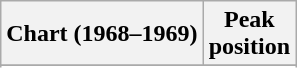<table class="wikitable sortable plainrowheaders" style="text-align:center">
<tr>
<th scope="col">Chart (1968–1969)</th>
<th scope="col">Peak<br> position</th>
</tr>
<tr>
</tr>
<tr>
</tr>
<tr>
</tr>
</table>
